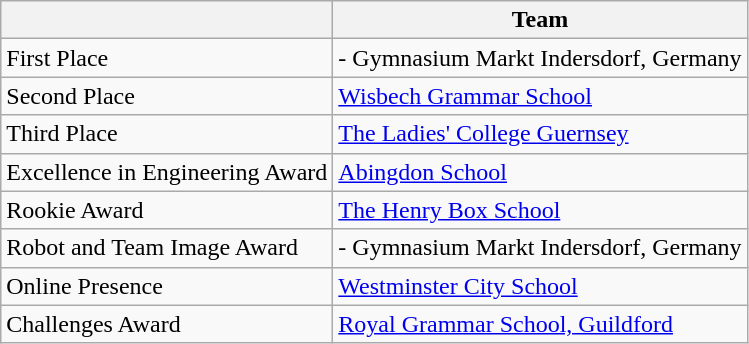<table class="wikitable">
<tr>
<th></th>
<th>Team</th>
</tr>
<tr>
<td>First Place</td>
<td> - Gymnasium Markt Indersdorf, Germany</td>
</tr>
<tr>
<td>Second Place</td>
<td><a href='#'>Wisbech Grammar School</a></td>
</tr>
<tr>
<td>Third Place</td>
<td><a href='#'>The Ladies' College Guernsey</a></td>
</tr>
<tr>
<td>Excellence in Engineering Award</td>
<td><a href='#'>Abingdon School</a></td>
</tr>
<tr>
<td>Rookie Award</td>
<td><a href='#'>The Henry Box School</a></td>
</tr>
<tr>
<td>Robot and Team Image Award</td>
<td> - Gymnasium Markt Indersdorf, Germany</td>
</tr>
<tr>
<td>Online Presence</td>
<td><a href='#'>Westminster City School</a></td>
</tr>
<tr>
<td>Challenges Award</td>
<td><a href='#'>Royal Grammar School, Guildford</a></td>
</tr>
</table>
